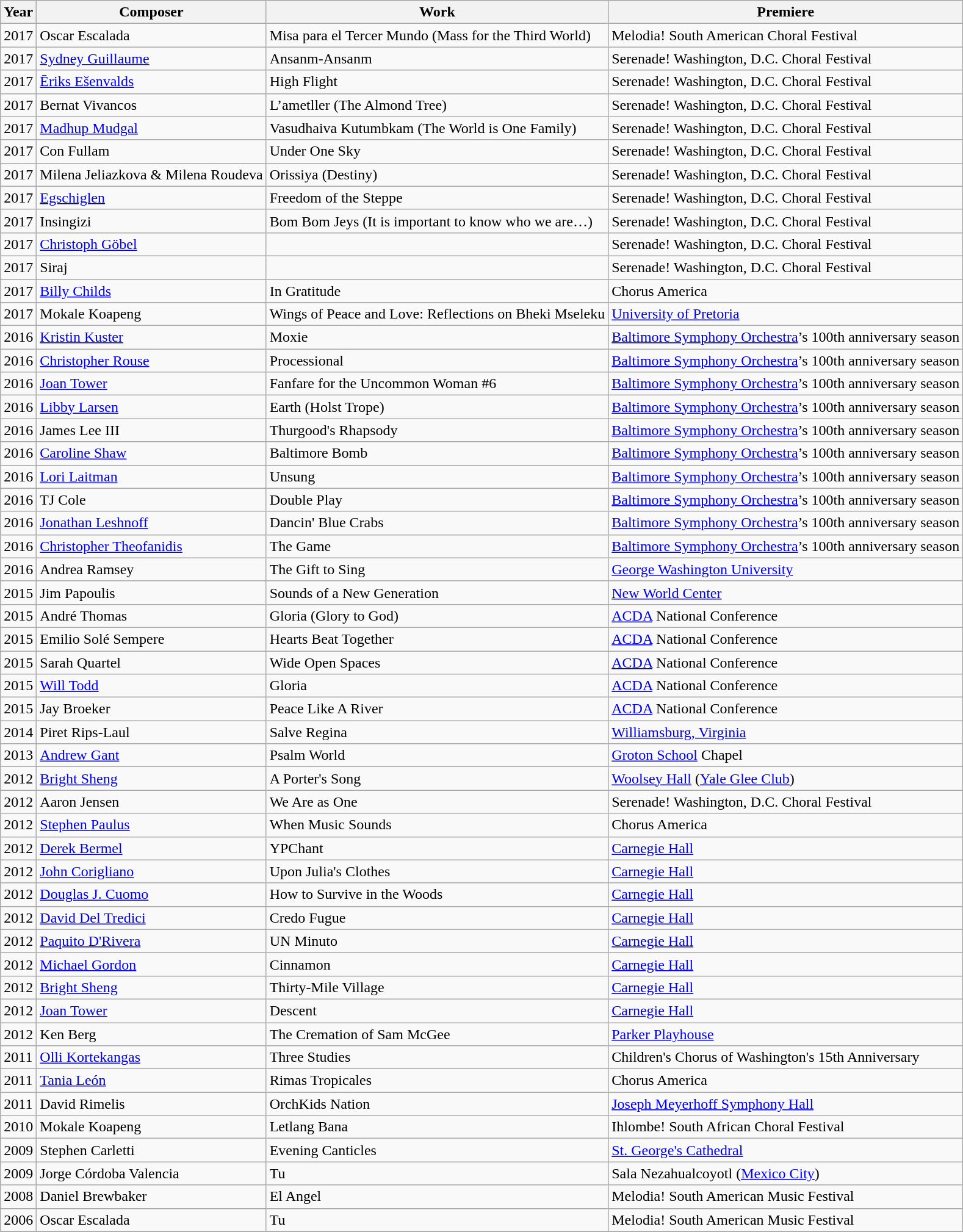<table class="wikitable sortable">
<tr>
<th>Year</th>
<th>Composer</th>
<th>Work</th>
<th>Premiere</th>
</tr>
<tr>
<td>2017</td>
<td> Oscar Escalada</td>
<td>Misa para el Tercer Mundo (Mass for the Third World)</td>
<td>Melodia! South American Choral Festival</td>
</tr>
<tr>
<td>2017</td>
<td>  <a href='#'>Sydney Guillaume</a></td>
<td>Ansanm-Ansanm</td>
<td>Serenade! Washington, D.C. Choral Festival</td>
</tr>
<tr>
<td>2017</td>
<td> <a href='#'>Ēriks Ešenvalds</a></td>
<td>High Flight</td>
<td>Serenade! Washington, D.C. Choral Festival</td>
</tr>
<tr>
<td>2017</td>
<td> Bernat Vivancos</td>
<td>L’ametller (The Almond Tree)</td>
<td>Serenade! Washington, D.C. Choral Festival</td>
</tr>
<tr>
<td>2017</td>
<td> <a href='#'>Madhup Mudgal</a></td>
<td>Vasudhaiva Kutumbkam (The World is One Family)</td>
<td>Serenade! Washington, D.C. Choral Festival</td>
</tr>
<tr>
<td>2017</td>
<td> Con Fullam</td>
<td>Under One Sky</td>
<td>Serenade! Washington, D.C. Choral Festival</td>
</tr>
<tr>
<td>2017</td>
<td> Milena Jeliazkova & Milena Roudeva</td>
<td>Orissiya (Destiny)</td>
<td>Serenade! Washington, D.C. Choral Festival</td>
</tr>
<tr>
<td>2017</td>
<td> <a href='#'>Egschiglen</a></td>
<td>Freedom of the Steppe</td>
<td>Serenade! Washington, D.C. Choral Festival</td>
</tr>
<tr>
<td>2017</td>
<td> Insingizi</td>
<td>Bom Bom Jeys (It is important to know who we are…)</td>
<td>Serenade! Washington, D.C. Choral Festival</td>
</tr>
<tr>
<td>2017</td>
<td> <a href='#'>Christoph Göbel</a></td>
<td></td>
<td>Serenade! Washington, D.C. Choral Festival</td>
</tr>
<tr>
<td>2017</td>
<td> Siraj</td>
<td></td>
<td>Serenade! Washington, D.C. Choral Festival</td>
</tr>
<tr>
<td>2017</td>
<td> <a href='#'>Billy Childs</a></td>
<td>In Gratitude</td>
<td>Chorus America</td>
</tr>
<tr>
<td>2017</td>
<td> Mokale Koapeng</td>
<td>Wings of Peace and Love: Reflections on Bheki Mseleku</td>
<td><a href='#'>University of Pretoria</a></td>
</tr>
<tr>
<td>2016</td>
<td> <a href='#'>Kristin Kuster</a></td>
<td>Moxie</td>
<td><a href='#'>Baltimore Symphony Orchestra</a>’s 100th anniversary season</td>
</tr>
<tr>
<td>2016</td>
<td> <a href='#'>Christopher Rouse</a></td>
<td>Processional</td>
<td><a href='#'>Baltimore Symphony Orchestra</a>’s 100th anniversary season</td>
</tr>
<tr>
<td>2016</td>
<td> <a href='#'>Joan Tower</a></td>
<td>Fanfare for the Uncommon Woman #6</td>
<td><a href='#'>Baltimore Symphony Orchestra</a>’s 100th anniversary season</td>
</tr>
<tr>
<td>2016</td>
<td> <a href='#'>Libby Larsen</a></td>
<td>Earth (Holst Trope)</td>
<td><a href='#'>Baltimore Symphony Orchestra</a>’s 100th anniversary season</td>
</tr>
<tr>
<td>2016</td>
<td> James Lee III</td>
<td>Thurgood's Rhapsody</td>
<td><a href='#'>Baltimore Symphony Orchestra</a>’s 100th anniversary season</td>
</tr>
<tr>
<td>2016</td>
<td> <a href='#'>Caroline Shaw</a></td>
<td>Baltimore Bomb</td>
<td><a href='#'>Baltimore Symphony Orchestra</a>’s 100th anniversary season</td>
</tr>
<tr>
<td>2016</td>
<td> <a href='#'>Lori Laitman</a></td>
<td>Unsung</td>
<td><a href='#'>Baltimore Symphony Orchestra</a>’s 100th anniversary season</td>
</tr>
<tr>
<td>2016</td>
<td> TJ Cole</td>
<td>Double Play</td>
<td><a href='#'>Baltimore Symphony Orchestra</a>’s 100th anniversary season</td>
</tr>
<tr>
<td>2016</td>
<td> <a href='#'>Jonathan Leshnoff</a></td>
<td>Dancin' Blue Crabs</td>
<td><a href='#'>Baltimore Symphony Orchestra</a>’s 100th anniversary season</td>
</tr>
<tr>
<td>2016</td>
<td> <a href='#'>Christopher Theofanidis</a></td>
<td>The Game</td>
<td><a href='#'>Baltimore Symphony Orchestra</a>’s 100th anniversary season</td>
</tr>
<tr>
<td>2016</td>
<td> Andrea Ramsey</td>
<td>The Gift to Sing</td>
<td><a href='#'>George Washington University</a></td>
</tr>
<tr>
<td>2015</td>
<td> Jim Papoulis</td>
<td>Sounds of a New Generation</td>
<td><a href='#'>New World Center</a></td>
</tr>
<tr>
<td>2015</td>
<td> André Thomas</td>
<td>Gloria (Glory to God)</td>
<td><a href='#'>ACDA</a> National Conference</td>
</tr>
<tr>
<td>2015</td>
<td> Emilio Solé Sempere</td>
<td>Hearts Beat Together</td>
<td><a href='#'>ACDA</a> National Conference</td>
</tr>
<tr>
<td>2015</td>
<td> Sarah Quartel</td>
<td>Wide Open Spaces</td>
<td><a href='#'>ACDA</a> National Conference</td>
</tr>
<tr>
<td>2015</td>
<td> <a href='#'>Will Todd</a></td>
<td>Gloria</td>
<td><a href='#'>ACDA</a> National Conference</td>
</tr>
<tr>
<td>2015</td>
<td> Jay Broeker</td>
<td>Peace Like A River</td>
<td><a href='#'>ACDA</a> National Conference</td>
</tr>
<tr>
<td>2014</td>
<td> Piret Rips-Laul</td>
<td>Salve Regina</td>
<td><a href='#'>Williamsburg, Virginia</a></td>
</tr>
<tr>
<td>2013</td>
<td> <a href='#'>Andrew Gant</a></td>
<td>Psalm World</td>
<td><a href='#'>Groton School</a> Chapel</td>
</tr>
<tr>
<td>2012</td>
<td> <a href='#'>Bright Sheng</a></td>
<td>A Porter's Song</td>
<td><a href='#'>Woolsey Hall</a> (<a href='#'>Yale Glee Club</a>)</td>
</tr>
<tr>
<td>2012</td>
<td> Aaron Jensen</td>
<td>We Are as One</td>
<td>Serenade! Washington, D.C. Choral Festival</td>
</tr>
<tr>
<td>2012</td>
<td> <a href='#'>Stephen Paulus</a></td>
<td>When Music Sounds</td>
<td>Chorus America</td>
</tr>
<tr>
<td>2012</td>
<td> <a href='#'>Derek Bermel</a></td>
<td>YPChant</td>
<td><a href='#'>Carnegie Hall</a></td>
</tr>
<tr>
<td>2012</td>
<td> <a href='#'>John Corigliano</a></td>
<td>Upon Julia's Clothes</td>
<td><a href='#'>Carnegie Hall</a></td>
</tr>
<tr>
<td>2012</td>
<td> <a href='#'>Douglas J. Cuomo</a></td>
<td>How to Survive in the Woods</td>
<td><a href='#'>Carnegie Hall</a></td>
</tr>
<tr>
<td>2012</td>
<td> <a href='#'>David Del Tredici</a></td>
<td>Credo Fugue</td>
<td><a href='#'>Carnegie Hall</a></td>
</tr>
<tr>
<td>2012</td>
<td> <a href='#'>Paquito D'Rivera</a></td>
<td>UN Minuto</td>
<td><a href='#'>Carnegie Hall</a></td>
</tr>
<tr>
<td>2012</td>
<td> <a href='#'>Michael Gordon</a></td>
<td>Cinnamon</td>
<td><a href='#'>Carnegie Hall</a></td>
</tr>
<tr>
<td>2012</td>
<td>  <a href='#'>Bright Sheng</a></td>
<td>Thirty-Mile Village</td>
<td><a href='#'>Carnegie Hall</a></td>
</tr>
<tr>
<td>2012</td>
<td> <a href='#'>Joan Tower</a></td>
<td>Descent</td>
<td><a href='#'>Carnegie Hall</a></td>
</tr>
<tr>
<td>2012</td>
<td> Ken Berg</td>
<td>The Cremation of Sam McGee</td>
<td><a href='#'>Parker Playhouse</a></td>
</tr>
<tr>
<td>2011</td>
<td> <a href='#'>Olli Kortekangas</a></td>
<td>Three Studies</td>
<td>Children's Chorus of Washington's 15th Anniversary</td>
</tr>
<tr>
<td>2011</td>
<td>  <a href='#'>Tania León</a></td>
<td>Rimas Tropicales</td>
<td>Chorus America</td>
</tr>
<tr>
<td>2011</td>
<td> David Rimelis</td>
<td>OrchKids Nation</td>
<td><a href='#'>Joseph Meyerhoff Symphony Hall</a></td>
</tr>
<tr>
<td>2010</td>
<td> Mokale Koapeng</td>
<td>Letlang Bana</td>
<td>Ihlombe! South African Choral Festival</td>
</tr>
<tr>
<td>2009</td>
<td> Stephen Carletti</td>
<td>Evening Canticles</td>
<td><a href='#'>St. George's Cathedral</a></td>
</tr>
<tr>
<td>2009</td>
<td> Jorge Córdoba Valencia</td>
<td>Tu</td>
<td>Sala Nezahualcoyotl (<a href='#'>Mexico City</a>)</td>
</tr>
<tr>
<td>2008</td>
<td> Daniel Brewbaker</td>
<td>El Angel</td>
<td>Melodia! South American Music Festival</td>
</tr>
<tr>
<td>2006</td>
<td> Oscar Escalada</td>
<td>Tu</td>
<td>Melodia! South American Music Festival</td>
</tr>
<tr>
</tr>
</table>
